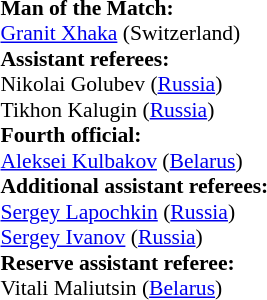<table style="width:100%; font-size:90%;">
<tr>
<td><br><strong>Man of the Match:</strong>
<br><a href='#'>Granit Xhaka</a> (Switzerland)<br><strong>Assistant referees:</strong>
<br>Nikolai Golubev (<a href='#'>Russia</a>)
<br>Tikhon Kalugin (<a href='#'>Russia</a>)
<br><strong>Fourth official:</strong>
<br><a href='#'>Aleksei Kulbakov</a> (<a href='#'>Belarus</a>)
<br><strong>Additional assistant referees:</strong>
<br><a href='#'>Sergey Lapochkin</a> (<a href='#'>Russia</a>)
<br><a href='#'>Sergey Ivanov</a> (<a href='#'>Russia</a>)
<br><strong>Reserve assistant referee:</strong>
<br>Vitali Maliutsin (<a href='#'>Belarus</a>)</td>
</tr>
</table>
